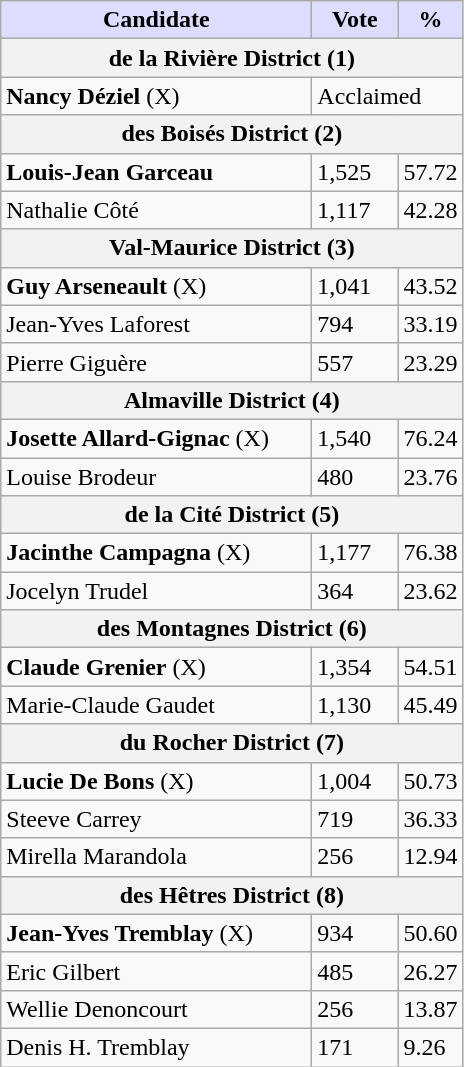<table class="wikitable">
<tr>
<th style="background:#ddf; width:200px;">Candidate</th>
<th style="background:#ddf; width:50px;">Vote</th>
<th style="background:#ddf; width:30px;">%</th>
</tr>
<tr>
<th colspan="3">de la Rivière District (1)</th>
</tr>
<tr>
<td><strong>Nancy Déziel</strong> (X)</td>
<td colspan="2">Acclaimed</td>
</tr>
<tr>
<th colspan="3">des Boisés District (2)</th>
</tr>
<tr>
<td><strong>Louis-Jean Garceau</strong></td>
<td>1,525</td>
<td>57.72</td>
</tr>
<tr>
<td>Nathalie Côté</td>
<td>1,117</td>
<td>42.28</td>
</tr>
<tr>
<th colspan="3">Val-Maurice District (3)</th>
</tr>
<tr>
<td><strong>Guy Arseneault</strong> (X)</td>
<td>1,041</td>
<td>43.52</td>
</tr>
<tr>
<td>Jean-Yves Laforest</td>
<td>794</td>
<td>33.19</td>
</tr>
<tr>
<td>Pierre Giguère</td>
<td>557</td>
<td>23.29</td>
</tr>
<tr>
<th colspan="3">Almaville District (4)</th>
</tr>
<tr>
<td><strong>Josette Allard-Gignac</strong> (X)</td>
<td>1,540</td>
<td>76.24</td>
</tr>
<tr>
<td>Louise Brodeur</td>
<td>480</td>
<td>23.76</td>
</tr>
<tr>
<th colspan="3">de la Cité District (5)</th>
</tr>
<tr>
<td><strong>Jacinthe Campagna</strong> (X)</td>
<td>1,177</td>
<td>76.38</td>
</tr>
<tr>
<td>Jocelyn Trudel</td>
<td>364</td>
<td>23.62</td>
</tr>
<tr>
<th colspan="3">des Montagnes District (6)</th>
</tr>
<tr>
<td><strong>Claude Grenier</strong> (X)</td>
<td>1,354</td>
<td>54.51</td>
</tr>
<tr>
<td>Marie-Claude Gaudet</td>
<td>1,130</td>
<td>45.49</td>
</tr>
<tr>
<th colspan="3">du Rocher District (7)</th>
</tr>
<tr>
<td><strong>Lucie De Bons</strong> (X)</td>
<td>1,004</td>
<td>50.73</td>
</tr>
<tr>
<td>Steeve Carrey</td>
<td>719</td>
<td>36.33</td>
</tr>
<tr>
<td>Mirella Marandola</td>
<td>256</td>
<td>12.94</td>
</tr>
<tr>
<th colspan="3">des Hêtres District (8)</th>
</tr>
<tr>
<td><strong>Jean-Yves Tremblay</strong> (X)</td>
<td>934</td>
<td>50.60</td>
</tr>
<tr>
<td>Eric Gilbert</td>
<td>485</td>
<td>26.27</td>
</tr>
<tr>
<td>Wellie Denoncourt</td>
<td>256</td>
<td>13.87</td>
</tr>
<tr>
<td>Denis H. Tremblay</td>
<td>171</td>
<td>9.26</td>
</tr>
</table>
